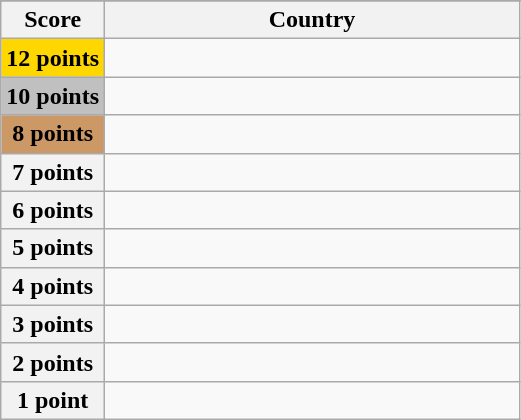<table class="wikitable">
<tr>
</tr>
<tr>
<th scope="col" width="20%">Score</th>
<th scope="col">Country</th>
</tr>
<tr>
<th scope="row" style="background:gold">12 points</th>
<td></td>
</tr>
<tr>
<th scope="row" style="background:silver">10 points</th>
<td></td>
</tr>
<tr>
<th scope="row" style="background:#CC9966">8 points</th>
<td></td>
</tr>
<tr>
<th scope="row">7 points</th>
<td></td>
</tr>
<tr>
<th scope="row">6 points</th>
<td></td>
</tr>
<tr>
<th scope="row">5 points</th>
<td></td>
</tr>
<tr>
<th scope="row">4 points</th>
<td></td>
</tr>
<tr>
<th scope="row">3 points</th>
<td></td>
</tr>
<tr>
<th scope="row">2 points</th>
<td></td>
</tr>
<tr>
<th scope="row">1 point</th>
<td></td>
</tr>
</table>
